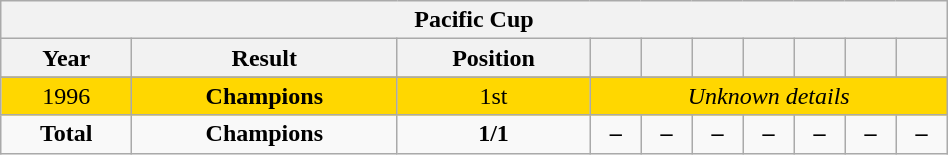<table class="wikitable" style="text-align: center; width:50%;">
<tr>
<th colspan=10>Pacific Cup</th>
</tr>
<tr>
<th>Year</th>
<th>Result</th>
<th>Position</th>
<th></th>
<th></th>
<th></th>
<th></th>
<th></th>
<th></th>
<th></th>
</tr>
<tr>
</tr>
<tr>
</tr>
<tr>
</tr>
<tr bgcolor=gold>
<td> 1996</td>
<td><strong>Champions</strong></td>
<td>1st</td>
<td colspan=7><em>Unknown details</em></td>
</tr>
<tr>
<td><strong>Total</strong></td>
<td><strong>Champions</strong></td>
<td><strong>1/1</strong></td>
<td><strong>–</strong></td>
<td><strong>–</strong></td>
<td><strong>–</strong></td>
<td><strong>–</strong></td>
<td><strong>–</strong></td>
<td><strong>–</strong></td>
<td><strong>–</strong></td>
</tr>
</table>
